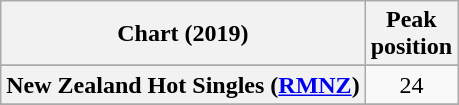<table class="wikitable sortable plainrowheaders" style="text-align:center">
<tr>
<th scope="col">Chart (2019)</th>
<th scope="col">Peak<br>position</th>
</tr>
<tr>
</tr>
<tr>
<th scope="row">New Zealand Hot Singles (<a href='#'>RMNZ</a>)</th>
<td>24</td>
</tr>
<tr>
</tr>
<tr>
</tr>
<tr>
</tr>
</table>
